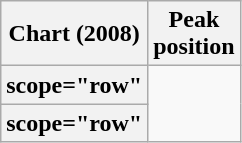<table class="wikitable sortable plainrowheaders" style="text-align: center;">
<tr>
<th>Chart (2008)</th>
<th>Peak<br>position</th>
</tr>
<tr>
<th>scope="row" </th>
</tr>
<tr>
<th>scope="row" </th>
</tr>
</table>
